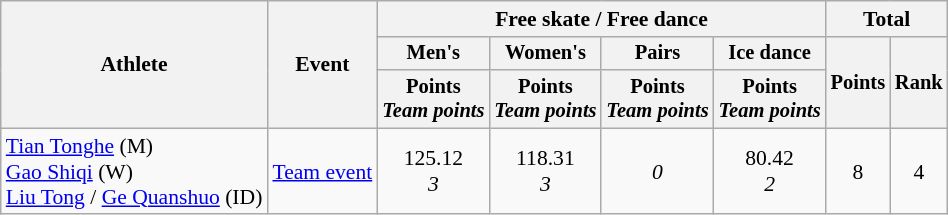<table class=wikitable style=font-size:90%>
<tr>
<th rowspan=3>Athlete</th>
<th rowspan=3>Event</th>
<th colspan=4>Free skate / Free dance</th>
<th colspan=2>Total</th>
</tr>
<tr style=font-size:95%>
<th>Men's</th>
<th>Women's</th>
<th>Pairs</th>
<th>Ice dance</th>
<th rowspan=2>Points</th>
<th rowspan=2>Rank</th>
</tr>
<tr style=font-size:95%>
<th>Points<br><em>Team points</em></th>
<th>Points<br><em>Team points</em></th>
<th>Points<br><em>Team points</em></th>
<th>Points<br><em>Team points</em></th>
</tr>
<tr align=center>
<td align=left><a href='#'>Tian Tonghe</a> (M)<br><a href='#'>Gao Shiqi</a> (W)<br><a href='#'>Liu Tong</a> / <a href='#'>Ge Quanshuo</a> (ID)</td>
<td align=left><a href='#'>Team event</a></td>
<td>125.12<br><em>3</em></td>
<td>118.31<br><em>3</em></td>
<td><em>0</em></td>
<td>80.42<br><em>2</em></td>
<td>8</td>
<td>4</td>
</tr>
</table>
